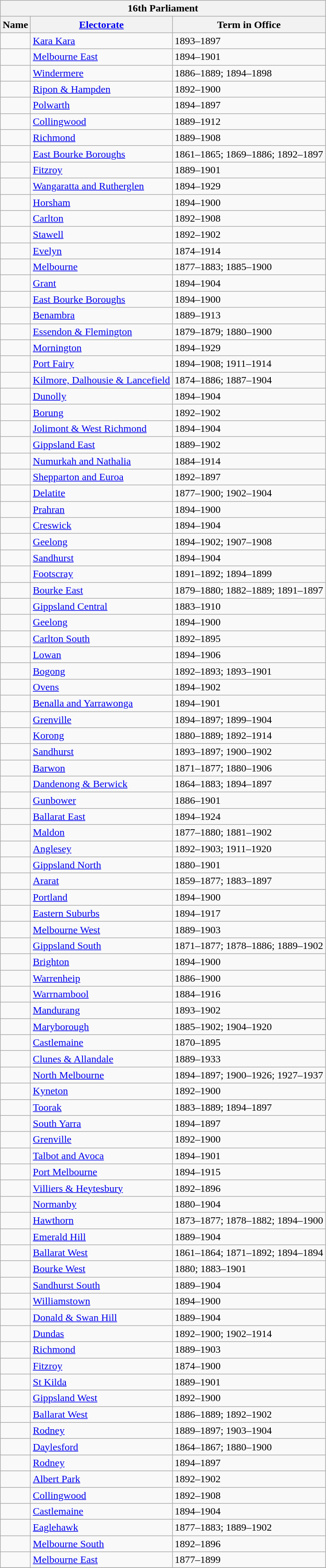<table class="wikitable sortable">
<tr>
<th colspan= 4>16th Parliament</th>
</tr>
<tr>
<th>Name</th>
<th><a href='#'>Electorate</a></th>
<th>Term in Office</th>
</tr>
<tr>
<td> </td>
<td><a href='#'>Kara Kara</a></td>
<td>1893–1897</td>
</tr>
<tr>
<td></td>
<td><a href='#'>Melbourne East</a></td>
<td>1894–1901</td>
</tr>
<tr>
<td></td>
<td><a href='#'>Windermere</a></td>
<td>1886–1889; 1894–1898</td>
</tr>
<tr>
<td></td>
<td><a href='#'>Ripon & Hampden</a></td>
<td>1892–1900</td>
</tr>
<tr>
<td></td>
<td><a href='#'>Polwarth</a></td>
<td>1894–1897</td>
</tr>
<tr>
<td></td>
<td><a href='#'>Collingwood</a></td>
<td>1889–1912</td>
</tr>
<tr>
<td></td>
<td><a href='#'>Richmond</a></td>
<td>1889–1908</td>
</tr>
<tr>
<td></td>
<td><a href='#'>East Bourke Boroughs</a></td>
<td>1861–1865; 1869–1886; 1892–1897</td>
</tr>
<tr>
<td></td>
<td><a href='#'>Fitzroy</a></td>
<td>1889–1901</td>
</tr>
<tr>
<td></td>
<td><a href='#'>Wangaratta and Rutherglen</a></td>
<td>1894–1929</td>
</tr>
<tr>
<td></td>
<td><a href='#'>Horsham</a></td>
<td>1894–1900</td>
</tr>
<tr>
<td></td>
<td><a href='#'>Carlton</a></td>
<td>1892–1908</td>
</tr>
<tr>
<td></td>
<td><a href='#'>Stawell</a></td>
<td>1892–1902</td>
</tr>
<tr>
<td></td>
<td><a href='#'>Evelyn</a></td>
<td>1874–1914</td>
</tr>
<tr>
<td></td>
<td><a href='#'>Melbourne</a></td>
<td>1877–1883; 1885–1900</td>
</tr>
<tr>
<td></td>
<td><a href='#'>Grant</a></td>
<td>1894–1904</td>
</tr>
<tr>
<td></td>
<td><a href='#'>East Bourke Boroughs</a></td>
<td>1894–1900</td>
</tr>
<tr>
<td></td>
<td><a href='#'>Benambra</a></td>
<td>1889–1913</td>
</tr>
<tr>
<td></td>
<td><a href='#'>Essendon & Flemington</a></td>
<td>1879–1879; 1880–1900</td>
</tr>
<tr>
<td></td>
<td><a href='#'>Mornington</a></td>
<td>1894–1929</td>
</tr>
<tr>
<td></td>
<td><a href='#'>Port Fairy</a></td>
<td>1894–1908; 1911–1914</td>
</tr>
<tr>
<td></td>
<td><a href='#'>Kilmore, Dalhousie & Lancefield</a></td>
<td>1874–1886; 1887–1904</td>
</tr>
<tr>
<td></td>
<td><a href='#'>Dunolly</a></td>
<td>1894–1904</td>
</tr>
<tr>
<td></td>
<td><a href='#'>Borung</a></td>
<td>1892–1902</td>
</tr>
<tr>
<td></td>
<td><a href='#'>Jolimont & West Richmond</a></td>
<td>1894–1904</td>
</tr>
<tr>
<td></td>
<td><a href='#'>Gippsland East</a></td>
<td>1889–1902</td>
</tr>
<tr>
<td></td>
<td><a href='#'>Numurkah and Nathalia</a></td>
<td>1884–1914</td>
</tr>
<tr>
<td></td>
<td><a href='#'>Shepparton and Euroa</a></td>
<td>1892–1897</td>
</tr>
<tr>
<td></td>
<td><a href='#'>Delatite</a></td>
<td>1877–1900; 1902–1904</td>
</tr>
<tr>
<td></td>
<td><a href='#'>Prahran</a></td>
<td>1894–1900</td>
</tr>
<tr>
<td></td>
<td><a href='#'>Creswick</a></td>
<td>1894–1904</td>
</tr>
<tr>
<td></td>
<td><a href='#'>Geelong</a></td>
<td>1894–1902; 1907–1908</td>
</tr>
<tr>
<td></td>
<td><a href='#'>Sandhurst</a></td>
<td>1894–1904</td>
</tr>
<tr>
<td></td>
<td><a href='#'>Footscray</a></td>
<td>1891–1892; 1894–1899</td>
</tr>
<tr>
<td></td>
<td><a href='#'>Bourke East</a></td>
<td>1879–1880; 1882–1889; 1891–1897</td>
</tr>
<tr>
<td></td>
<td><a href='#'>Gippsland Central</a></td>
<td>1883–1910</td>
</tr>
<tr>
<td></td>
<td><a href='#'>Geelong</a></td>
<td>1894–1900</td>
</tr>
<tr>
<td> </td>
<td><a href='#'>Carlton South</a></td>
<td>1892–1895</td>
</tr>
<tr>
<td></td>
<td><a href='#'>Lowan</a></td>
<td>1894–1906</td>
</tr>
<tr>
<td></td>
<td><a href='#'>Bogong</a></td>
<td>1892–1893; 1893–1901</td>
</tr>
<tr>
<td></td>
<td><a href='#'>Ovens</a></td>
<td>1894–1902</td>
</tr>
<tr>
<td></td>
<td><a href='#'>Benalla and Yarrawonga</a></td>
<td>1894–1901</td>
</tr>
<tr>
<td></td>
<td><a href='#'>Grenville</a></td>
<td>1894–1897; 1899–1904</td>
</tr>
<tr>
<td></td>
<td><a href='#'>Korong</a></td>
<td>1880–1889; 1892–1914</td>
</tr>
<tr>
<td></td>
<td><a href='#'>Sandhurst</a></td>
<td>1893–1897; 1900–1902</td>
</tr>
<tr>
<td></td>
<td><a href='#'>Barwon</a></td>
<td>1871–1877; 1880–1906</td>
</tr>
<tr>
<td></td>
<td><a href='#'>Dandenong & Berwick</a></td>
<td>1864–1883; 1894–1897</td>
</tr>
<tr>
<td></td>
<td><a href='#'>Gunbower</a></td>
<td>1886–1901</td>
</tr>
<tr>
<td></td>
<td><a href='#'>Ballarat East</a></td>
<td>1894–1924</td>
</tr>
<tr>
<td></td>
<td><a href='#'>Maldon</a></td>
<td>1877–1880; 1881–1902</td>
</tr>
<tr>
<td></td>
<td><a href='#'>Anglesey</a></td>
<td>1892–1903; 1911–1920</td>
</tr>
<tr>
<td></td>
<td><a href='#'>Gippsland North</a></td>
<td>1880–1901</td>
</tr>
<tr>
<td></td>
<td><a href='#'>Ararat</a></td>
<td>1859–1877; 1883–1897</td>
</tr>
<tr>
<td></td>
<td><a href='#'>Portland</a></td>
<td>1894–1900</td>
</tr>
<tr>
<td></td>
<td><a href='#'>Eastern Suburbs</a></td>
<td>1894–1917</td>
</tr>
<tr>
<td></td>
<td><a href='#'>Melbourne West</a></td>
<td>1889–1903</td>
</tr>
<tr>
<td></td>
<td><a href='#'>Gippsland South</a></td>
<td>1871–1877; 1878–1886; 1889–1902</td>
</tr>
<tr>
<td></td>
<td><a href='#'>Brighton</a></td>
<td>1894–1900</td>
</tr>
<tr>
<td></td>
<td><a href='#'>Warrenheip</a></td>
<td>1886–1900</td>
</tr>
<tr>
<td></td>
<td><a href='#'>Warrnambool</a></td>
<td>1884–1916</td>
</tr>
<tr>
<td></td>
<td><a href='#'>Mandurang</a></td>
<td>1893–1902</td>
</tr>
<tr>
<td></td>
<td><a href='#'>Maryborough</a></td>
<td>1885–1902; 1904–1920</td>
</tr>
<tr>
<td> </td>
<td><a href='#'>Castlemaine</a></td>
<td>1870–1895</td>
</tr>
<tr>
<td></td>
<td><a href='#'>Clunes & Allandale</a></td>
<td>1889–1933</td>
</tr>
<tr>
<td></td>
<td><a href='#'>North Melbourne</a></td>
<td>1894–1897; 1900–1926; 1927–1937</td>
</tr>
<tr>
<td></td>
<td><a href='#'>Kyneton</a></td>
<td>1892–1900</td>
</tr>
<tr>
<td></td>
<td><a href='#'>Toorak</a></td>
<td>1883–1889; 1894–1897</td>
</tr>
<tr>
<td></td>
<td><a href='#'>South Yarra</a></td>
<td>1894–1897</td>
</tr>
<tr>
<td></td>
<td><a href='#'>Grenville</a></td>
<td>1892–1900</td>
</tr>
<tr>
<td></td>
<td><a href='#'>Talbot and Avoca</a></td>
<td>1894–1901</td>
</tr>
<tr>
<td></td>
<td><a href='#'>Port Melbourne</a></td>
<td>1894–1915</td>
</tr>
<tr>
<td> </td>
<td><a href='#'>Villiers & Heytesbury</a></td>
<td>1892–1896</td>
</tr>
<tr>
<td></td>
<td><a href='#'>Normanby</a></td>
<td>1880–1904</td>
</tr>
<tr>
<td></td>
<td><a href='#'>Hawthorn</a></td>
<td>1873–1877; 1878–1882; 1894–1900</td>
</tr>
<tr>
<td></td>
<td><a href='#'>Emerald Hill</a></td>
<td>1889–1904</td>
</tr>
<tr>
<td> </td>
<td><a href='#'>Ballarat West</a></td>
<td>1861–1864; 1871–1892; 1894–1894</td>
</tr>
<tr>
<td></td>
<td><a href='#'>Bourke West</a></td>
<td>1880; 1883–1901</td>
</tr>
<tr>
<td></td>
<td><a href='#'>Sandhurst South</a></td>
<td>1889–1904</td>
</tr>
<tr>
<td></td>
<td><a href='#'>Williamstown</a></td>
<td>1894–1900</td>
</tr>
<tr>
<td></td>
<td><a href='#'>Donald & Swan Hill</a></td>
<td>1889–1904</td>
</tr>
<tr>
<td></td>
<td><a href='#'>Dundas</a></td>
<td>1892–1900; 1902–1914</td>
</tr>
<tr>
<td></td>
<td><a href='#'>Richmond</a></td>
<td>1889–1903</td>
</tr>
<tr>
<td></td>
<td><a href='#'>Fitzroy</a></td>
<td>1874–1900</td>
</tr>
<tr>
<td></td>
<td><a href='#'>St Kilda</a></td>
<td>1889–1901</td>
</tr>
<tr>
<td></td>
<td><a href='#'>Gippsland West</a></td>
<td>1892–1900</td>
</tr>
<tr>
<td></td>
<td><a href='#'>Ballarat West</a></td>
<td>1886–1889; 1892–1902</td>
</tr>
<tr>
<td></td>
<td><a href='#'>Rodney</a></td>
<td>1889–1897; 1903–1904</td>
</tr>
<tr>
<td></td>
<td><a href='#'>Daylesford</a></td>
<td>1864–1867; 1880–1900</td>
</tr>
<tr>
<td></td>
<td><a href='#'>Rodney</a></td>
<td>1894–1897</td>
</tr>
<tr>
<td></td>
<td><a href='#'>Albert Park</a></td>
<td>1892–1902</td>
</tr>
<tr>
<td></td>
<td><a href='#'>Collingwood</a></td>
<td>1892–1908</td>
</tr>
<tr>
<td></td>
<td><a href='#'>Castlemaine</a></td>
<td>1894–1904</td>
</tr>
<tr>
<td></td>
<td><a href='#'>Eaglehawk</a></td>
<td>1877–1883; 1889–1902</td>
</tr>
<tr>
<td> </td>
<td><a href='#'>Melbourne South</a></td>
<td>1892–1896</td>
</tr>
<tr>
<td></td>
<td><a href='#'>Melbourne East</a></td>
<td>1877–1899</td>
</tr>
<tr>
</tr>
</table>
